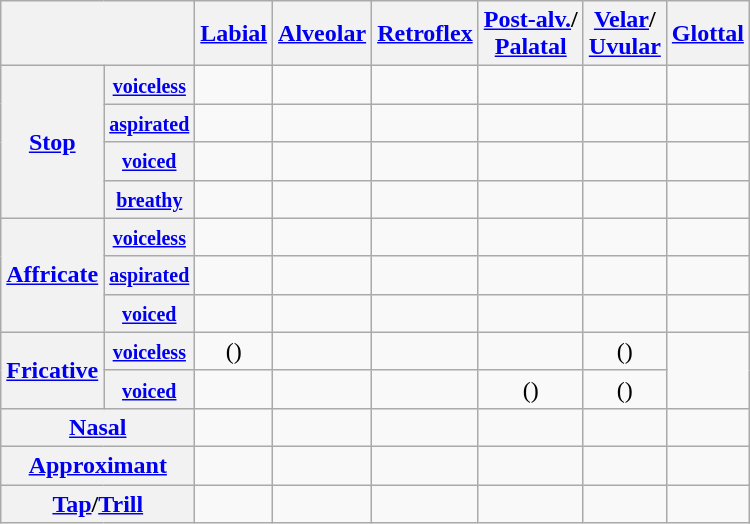<table class="wikitable" style="text-align:center">
<tr>
<th colspan="2"></th>
<th><a href='#'>Labial</a></th>
<th><a href='#'>Alveolar</a></th>
<th><a href='#'>Retroflex</a></th>
<th><a href='#'>Post-alv.</a>/<br><a href='#'>Palatal</a></th>
<th><a href='#'>Velar</a>/<br><a href='#'>Uvular</a></th>
<th><a href='#'>Glottal</a></th>
</tr>
<tr>
<th rowspan="4"><a href='#'>Stop</a></th>
<th><small><a href='#'>voiceless</a></small></th>
<td></td>
<td></td>
<td></td>
<td></td>
<td></td>
<td></td>
</tr>
<tr>
<th><small><a href='#'>aspirated</a></small></th>
<td></td>
<td></td>
<td></td>
<td></td>
<td></td>
<td></td>
</tr>
<tr>
<th><small><a href='#'>voiced</a></small></th>
<td></td>
<td></td>
<td></td>
<td></td>
<td></td>
<td></td>
</tr>
<tr>
<th><small><a href='#'>breathy</a></small></th>
<td></td>
<td></td>
<td></td>
<td></td>
<td></td>
<td></td>
</tr>
<tr>
<th rowspan="3"><a href='#'>Affricate</a></th>
<th><small><a href='#'>voiceless</a></small></th>
<td></td>
<td></td>
<td></td>
<td></td>
<td></td>
<td></td>
</tr>
<tr>
<th><small><a href='#'>aspirated</a></small></th>
<td></td>
<td></td>
<td></td>
<td></td>
<td></td>
<td></td>
</tr>
<tr>
<th><small><a href='#'>voiced</a></small></th>
<td></td>
<td></td>
<td></td>
<td></td>
<td></td>
<td></td>
</tr>
<tr>
<th rowspan="2"><a href='#'>Fricative</a></th>
<th><small><a href='#'>voiceless</a></small></th>
<td>()</td>
<td></td>
<td></td>
<td></td>
<td>()</td>
<td rowspan="2"></td>
</tr>
<tr>
<th><small><a href='#'>voiced</a></small></th>
<td></td>
<td></td>
<td></td>
<td>()</td>
<td>()</td>
</tr>
<tr>
<th colspan="2"><a href='#'>Nasal</a></th>
<td></td>
<td></td>
<td></td>
<td></td>
<td></td>
<td></td>
</tr>
<tr>
<th colspan="2"><a href='#'>Approximant</a></th>
<td></td>
<td></td>
<td></td>
<td></td>
<td></td>
<td></td>
</tr>
<tr>
<th colspan="2"><a href='#'>Tap</a>/<a href='#'>Trill</a></th>
<td></td>
<td></td>
<td></td>
<td></td>
<td></td>
<td></td>
</tr>
</table>
